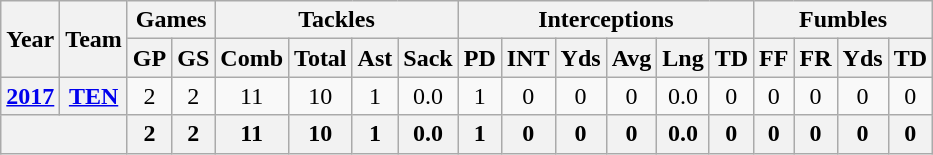<table class="wikitable" style="text-align:center">
<tr>
<th rowspan="2">Year</th>
<th rowspan="2">Team</th>
<th colspan="2">Games</th>
<th colspan="4">Tackles</th>
<th colspan="6">Interceptions</th>
<th colspan="4">Fumbles</th>
</tr>
<tr>
<th>GP</th>
<th>GS</th>
<th>Comb</th>
<th>Total</th>
<th>Ast</th>
<th>Sack</th>
<th>PD</th>
<th>INT</th>
<th>Yds</th>
<th>Avg</th>
<th>Lng</th>
<th>TD</th>
<th>FF</th>
<th>FR</th>
<th>Yds</th>
<th>TD</th>
</tr>
<tr>
<th><a href='#'>2017</a></th>
<th><a href='#'>TEN</a></th>
<td>2</td>
<td>2</td>
<td>11</td>
<td>10</td>
<td>1</td>
<td>0.0</td>
<td>1</td>
<td>0</td>
<td>0</td>
<td>0</td>
<td>0.0</td>
<td>0</td>
<td>0</td>
<td>0</td>
<td>0</td>
<td>0</td>
</tr>
<tr class="sortbottom">
<th colspan="2"></th>
<th>2</th>
<th>2</th>
<th>11</th>
<th>10</th>
<th>1</th>
<th>0.0</th>
<th>1</th>
<th>0</th>
<th>0</th>
<th>0</th>
<th>0.0</th>
<th>0</th>
<th>0</th>
<th>0</th>
<th>0</th>
<th>0</th>
</tr>
</table>
